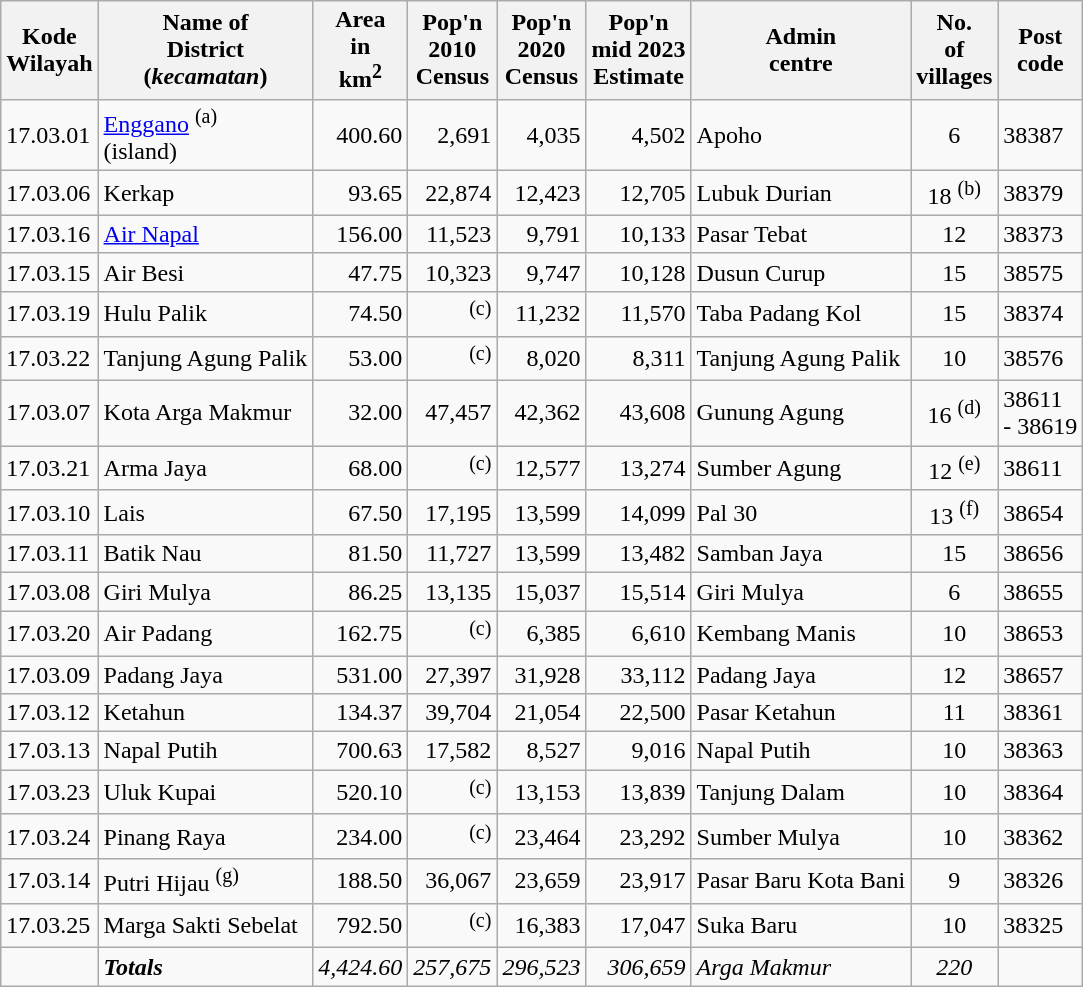<table class="wikitable sortable">
<tr>
<th>Kode <br>Wilayah</th>
<th>Name of<br>District<br>(<em>kecamatan</em>)</th>
<th>Area <br>in<br>km<sup>2</sup></th>
<th>Pop'n <br>2010<br>Census</th>
<th>Pop'n <br>2020<br>Census</th>
<th>Pop'n <br>mid 2023<br>Estimate</th>
<th>Admin<br>centre</th>
<th>No.<br>of<br>villages</th>
<th>Post<br>code</th>
</tr>
<tr>
<td>17.03.01</td>
<td><a href='#'>Enggano</a> <sup>(a)</sup> <br> (island)</td>
<td align="right">400.60</td>
<td align="right">2,691</td>
<td align="right">4,035</td>
<td align="right">4,502</td>
<td>Apoho</td>
<td align="center">6</td>
<td>38387</td>
</tr>
<tr>
<td>17.03.06</td>
<td>Kerkap</td>
<td align="right">93.65</td>
<td align="right">22,874</td>
<td align="right">12,423</td>
<td align="right">12,705</td>
<td>Lubuk Durian</td>
<td align="center">18 <sup>(b)</sup></td>
<td>38379</td>
</tr>
<tr>
<td>17.03.16</td>
<td><a href='#'>Air Napal</a></td>
<td align="right">156.00</td>
<td align="right">11,523</td>
<td align="right">9,791</td>
<td align="right">10,133</td>
<td>Pasar Tebat</td>
<td align="center">12</td>
<td>38373</td>
</tr>
<tr>
<td>17.03.15</td>
<td>Air Besi</td>
<td align="right">47.75</td>
<td align="right">10,323</td>
<td align="right">9,747</td>
<td align="right">10,128</td>
<td>Dusun Curup</td>
<td align="center">15</td>
<td>38575</td>
</tr>
<tr>
<td>17.03.19</td>
<td>Hulu Palik</td>
<td align="right">74.50</td>
<td align="right"><sup>(c)</sup></td>
<td align="right">11,232</td>
<td align="right">11,570</td>
<td>Taba Padang Kol</td>
<td align="center">15</td>
<td>38374</td>
</tr>
<tr>
<td>17.03.22</td>
<td>Tanjung Agung Palik</td>
<td align="right">53.00</td>
<td align="right"><sup>(c)</sup></td>
<td align="right">8,020</td>
<td align="right">8,311</td>
<td>Tanjung Agung Palik</td>
<td align="center">10</td>
<td>38576</td>
</tr>
<tr>
<td>17.03.07</td>
<td>Kota Arga Makmur</td>
<td align="right">32.00</td>
<td align="right">47,457</td>
<td align="right">42,362</td>
<td align="right">43,608</td>
<td>Gunung Agung</td>
<td align="center">16 <sup>(d)</sup></td>
<td>38611<br> - 38619</td>
</tr>
<tr>
<td>17.03.21</td>
<td>Arma Jaya</td>
<td align="right">68.00</td>
<td align="right"><sup>(c)</sup></td>
<td align="right">12,577</td>
<td align="right">13,274</td>
<td>Sumber Agung</td>
<td align="center">12 <sup>(e)</sup></td>
<td>38611</td>
</tr>
<tr>
<td>17.03.10</td>
<td>Lais</td>
<td align="right">67.50</td>
<td align="right">17,195</td>
<td align="right">13,599</td>
<td align="right">14,099</td>
<td>Pal 30</td>
<td align="center">13 <sup>(f)</sup></td>
<td>38654</td>
</tr>
<tr>
<td>17.03.11</td>
<td>Batik Nau</td>
<td align="right">81.50</td>
<td align="right">11,727</td>
<td align="right">13,599</td>
<td align="right">13,482</td>
<td>Samban Jaya</td>
<td align="center">15</td>
<td>38656</td>
</tr>
<tr>
<td>17.03.08</td>
<td>Giri Mulya</td>
<td align="right">86.25</td>
<td align="right">13,135</td>
<td align="right">15,037</td>
<td align="right">15,514</td>
<td>Giri Mulya</td>
<td align="center">6</td>
<td>38655</td>
</tr>
<tr>
<td>17.03.20</td>
<td>Air Padang</td>
<td align="right">162.75</td>
<td align="right"><sup>(c)</sup></td>
<td align="right">6,385</td>
<td align="right">6,610</td>
<td>Kembang Manis</td>
<td align="center">10</td>
<td>38653</td>
</tr>
<tr>
<td>17.03.09</td>
<td>Padang Jaya</td>
<td align="right">531.00</td>
<td align="right">27,397</td>
<td align="right">31,928</td>
<td align="right">33,112</td>
<td>Padang Jaya</td>
<td align="center">12</td>
<td>38657</td>
</tr>
<tr>
<td>17.03.12</td>
<td>Ketahun</td>
<td align="right">134.37</td>
<td align="right">39,704</td>
<td align="right">21,054</td>
<td align="right">22,500</td>
<td>Pasar Ketahun</td>
<td align="center">11</td>
<td>38361</td>
</tr>
<tr>
<td>17.03.13</td>
<td>Napal Putih</td>
<td align="right">700.63</td>
<td align="right">17,582</td>
<td align="right">8,527</td>
<td align="right">9,016</td>
<td>Napal Putih</td>
<td align="center">10</td>
<td>38363</td>
</tr>
<tr>
<td>17.03.23</td>
<td>Uluk Kupai</td>
<td align="right">520.10</td>
<td align="right"><sup>(c)</sup></td>
<td align="right">13,153</td>
<td align="right">13,839</td>
<td>Tanjung Dalam</td>
<td align="center">10</td>
<td>38364</td>
</tr>
<tr>
<td>17.03.24</td>
<td>Pinang Raya</td>
<td align="right">234.00</td>
<td align="right"><sup>(c)</sup></td>
<td align="right">23,464</td>
<td align="right">23,292</td>
<td>Sumber Mulya</td>
<td align="center">10</td>
<td>38362</td>
</tr>
<tr>
<td>17.03.14</td>
<td>Putri Hijau <sup>(g)</sup></td>
<td align="right">188.50</td>
<td align="right">36,067</td>
<td align="right">23,659</td>
<td align="right">23,917</td>
<td>Pasar Baru Kota Bani</td>
<td align="center">9</td>
<td>38326</td>
</tr>
<tr>
<td>17.03.25</td>
<td>Marga Sakti Sebelat</td>
<td align="right">792.50</td>
<td align="right"><sup>(c)</sup></td>
<td align="right">16,383</td>
<td align="right">17,047</td>
<td>Suka Baru</td>
<td align="center">10</td>
<td>38325</td>
</tr>
<tr>
<td></td>
<td><strong><em>Totals</em></strong></td>
<td align="right"><em>4,424.60</em></td>
<td align="right"><em>257,675</em></td>
<td align="right"><em>296,523</em></td>
<td align="right"><em>306,659</em></td>
<td><em>Arga Makmur</em></td>
<td align="center"><em>220</em></td>
<td></td>
</tr>
</table>
